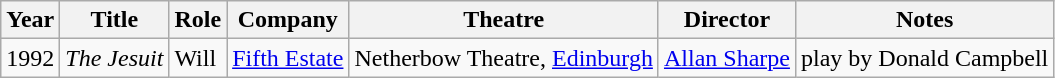<table class="wikitable">
<tr>
<th>Year</th>
<th>Title</th>
<th>Role</th>
<th>Company</th>
<th>Theatre</th>
<th>Director</th>
<th>Notes</th>
</tr>
<tr>
<td>1992</td>
<td><em>The Jesuit</em></td>
<td>Will</td>
<td><a href='#'>Fifth Estate</a></td>
<td>Netherbow Theatre, <a href='#'>Edinburgh</a></td>
<td><a href='#'>Allan Sharpe</a></td>
<td>play by Donald Campbell</td>
</tr>
</table>
